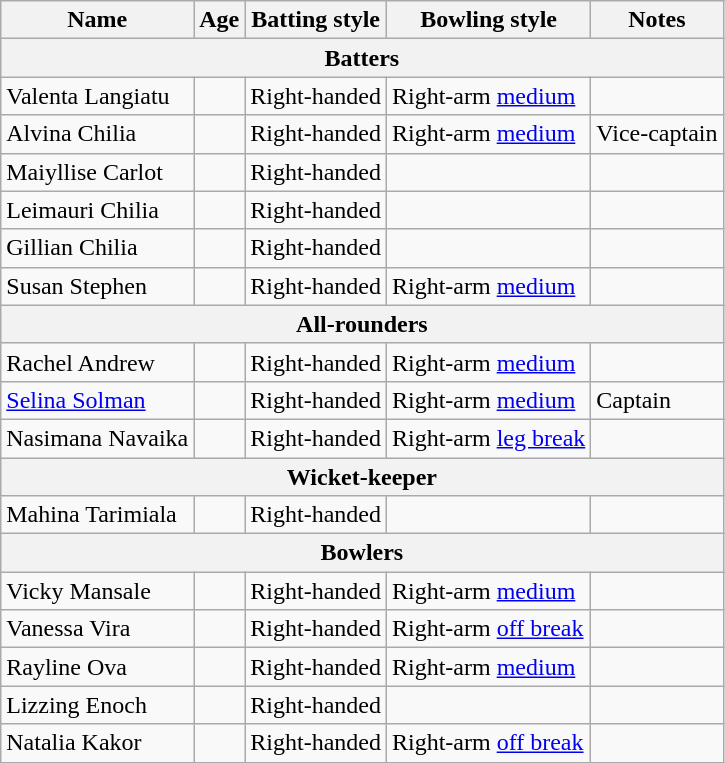<table class="wikitable">
<tr>
<th>Name</th>
<th>Age</th>
<th>Batting style</th>
<th>Bowling style</th>
<th>Notes</th>
</tr>
<tr>
<th colspan="5">Batters</th>
</tr>
<tr>
<td>Valenta Langiatu</td>
<td></td>
<td>Right-handed</td>
<td>Right-arm <a href='#'>medium</a></td>
<td></td>
</tr>
<tr>
<td>Alvina Chilia</td>
<td></td>
<td>Right-handed</td>
<td>Right-arm <a href='#'>medium</a></td>
<td>Vice-captain</td>
</tr>
<tr>
<td>Maiyllise Carlot</td>
<td></td>
<td>Right-handed</td>
<td></td>
<td></td>
</tr>
<tr>
<td>Leimauri Chilia</td>
<td></td>
<td>Right-handed</td>
<td></td>
<td></td>
</tr>
<tr>
<td>Gillian Chilia</td>
<td></td>
<td>Right-handed</td>
<td></td>
<td></td>
</tr>
<tr>
<td>Susan Stephen</td>
<td></td>
<td>Right-handed</td>
<td>Right-arm <a href='#'>medium</a></td>
<td></td>
</tr>
<tr>
<th colspan="5">All-rounders</th>
</tr>
<tr>
<td>Rachel Andrew</td>
<td></td>
<td>Right-handed</td>
<td>Right-arm <a href='#'>medium</a></td>
<td></td>
</tr>
<tr>
<td><a href='#'>Selina Solman</a></td>
<td></td>
<td>Right-handed</td>
<td>Right-arm <a href='#'>medium</a></td>
<td>Captain</td>
</tr>
<tr>
<td>Nasimana Navaika</td>
<td></td>
<td>Right-handed</td>
<td>Right-arm <a href='#'>leg break</a></td>
<td></td>
</tr>
<tr>
<th colspan="5">Wicket-keeper</th>
</tr>
<tr>
<td>Mahina Tarimiala</td>
<td></td>
<td>Right-handed</td>
<td></td>
<td></td>
</tr>
<tr>
<th colspan="5">Bowlers</th>
</tr>
<tr>
<td>Vicky Mansale</td>
<td></td>
<td>Right-handed</td>
<td>Right-arm <a href='#'>medium</a></td>
<td></td>
</tr>
<tr>
<td>Vanessa Vira</td>
<td></td>
<td>Right-handed</td>
<td>Right-arm <a href='#'>off break</a></td>
<td></td>
</tr>
<tr>
<td>Rayline Ova</td>
<td></td>
<td>Right-handed</td>
<td>Right-arm <a href='#'>medium</a></td>
<td></td>
</tr>
<tr>
<td>Lizzing Enoch</td>
<td></td>
<td>Right-handed</td>
<td></td>
<td></td>
</tr>
<tr>
<td>Natalia Kakor</td>
<td></td>
<td>Right-handed</td>
<td>Right-arm <a href='#'>off break</a></td>
<td></td>
</tr>
</table>
